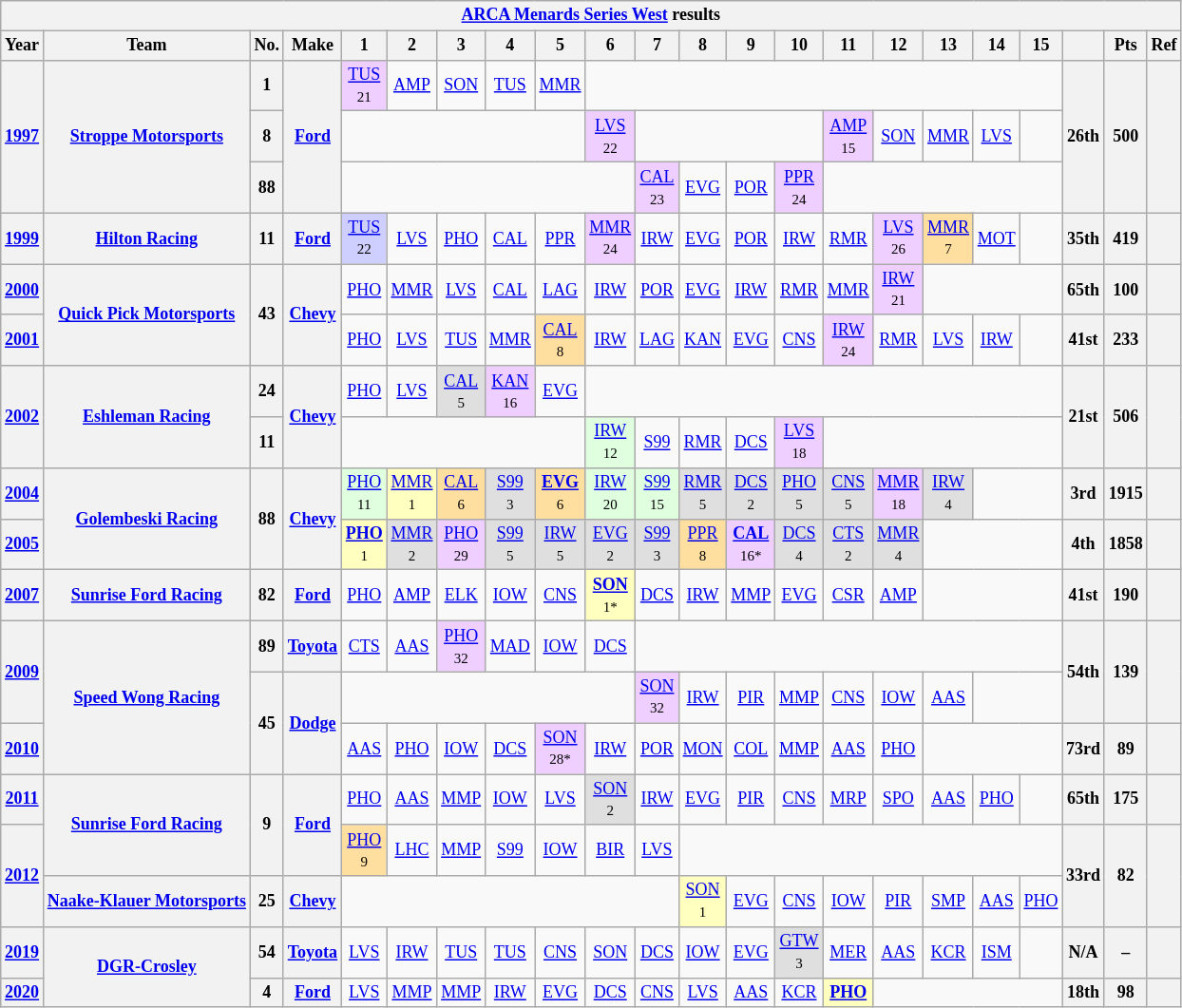<table class="wikitable" style="text-align:center; font-size:75%">
<tr>
<th colspan=23><a href='#'>ARCA Menards Series West</a> results</th>
</tr>
<tr>
<th>Year</th>
<th>Team</th>
<th>No.</th>
<th>Make</th>
<th>1</th>
<th>2</th>
<th>3</th>
<th>4</th>
<th>5</th>
<th>6</th>
<th>7</th>
<th>8</th>
<th>9</th>
<th>10</th>
<th>11</th>
<th>12</th>
<th>13</th>
<th>14</th>
<th>15</th>
<th></th>
<th>Pts</th>
<th>Ref</th>
</tr>
<tr>
<th rowspan=3><a href='#'>1997</a></th>
<th rowspan=3><a href='#'>Stroppe Motorsports</a></th>
<th>1</th>
<th rowspan=3><a href='#'>Ford</a></th>
<td style="background:#EFCFFF;"><a href='#'>TUS</a> <br><small>21</small></td>
<td><a href='#'>AMP</a></td>
<td><a href='#'>SON</a></td>
<td><a href='#'>TUS</a></td>
<td><a href='#'>MMR</a></td>
<td colspan=10></td>
<th rowspan=3>26th</th>
<th rowspan=3>500</th>
<th rowspan=3></th>
</tr>
<tr>
<th>8</th>
<td colspan=5></td>
<td style="background:#EFCFFF;"><a href='#'>LVS</a> <br><small>22</small></td>
<td colspan=4></td>
<td style="background:#EFCFFF;"><a href='#'>AMP</a> <br><small>15</small></td>
<td><a href='#'>SON</a></td>
<td><a href='#'>MMR</a></td>
<td><a href='#'>LVS</a></td>
<td></td>
</tr>
<tr>
<th>88</th>
<td colspan=6></td>
<td style="background:#EFCFFF;"><a href='#'>CAL</a> <br><small>23</small></td>
<td><a href='#'>EVG</a></td>
<td><a href='#'>POR</a></td>
<td style="background:#EFCFFF;"><a href='#'>PPR</a> <br><small>24</small></td>
<td colspan=5></td>
</tr>
<tr>
<th><a href='#'>1999</a></th>
<th><a href='#'>Hilton Racing</a></th>
<th>11</th>
<th><a href='#'>Ford</a></th>
<td style="background:#CFCFFF;"><a href='#'>TUS</a> <br><small>22</small></td>
<td><a href='#'>LVS</a></td>
<td><a href='#'>PHO</a></td>
<td><a href='#'>CAL</a></td>
<td><a href='#'>PPR</a></td>
<td style="background:#EFCFFF;"><a href='#'>MMR</a> <br><small>24</small></td>
<td><a href='#'>IRW</a></td>
<td><a href='#'>EVG</a></td>
<td><a href='#'>POR</a></td>
<td><a href='#'>IRW</a></td>
<td><a href='#'>RMR</a></td>
<td style="background:#EFCFFF;"><a href='#'>LVS</a> <br><small>26</small></td>
<td style="background:#FFDF9F;"><a href='#'>MMR</a> <br><small>7</small></td>
<td><a href='#'>MOT</a></td>
<td></td>
<th>35th</th>
<th>419</th>
<th></th>
</tr>
<tr>
<th><a href='#'>2000</a></th>
<th rowspan=2><a href='#'>Quick Pick Motorsports</a></th>
<th rowspan=2>43</th>
<th rowspan=2><a href='#'>Chevy</a></th>
<td><a href='#'>PHO</a></td>
<td><a href='#'>MMR</a></td>
<td><a href='#'>LVS</a></td>
<td><a href='#'>CAL</a></td>
<td><a href='#'>LAG</a></td>
<td><a href='#'>IRW</a></td>
<td><a href='#'>POR</a></td>
<td><a href='#'>EVG</a></td>
<td><a href='#'>IRW</a></td>
<td><a href='#'>RMR</a></td>
<td><a href='#'>MMR</a></td>
<td style="background:#EFCFFF;"><a href='#'>IRW</a> <br><small>21</small></td>
<td colspan=3></td>
<th>65th</th>
<th>100</th>
<th></th>
</tr>
<tr>
<th><a href='#'>2001</a></th>
<td><a href='#'>PHO</a></td>
<td><a href='#'>LVS</a></td>
<td><a href='#'>TUS</a></td>
<td><a href='#'>MMR</a></td>
<td style="background:#FFDF9F;"><a href='#'>CAL</a> <br><small>8</small></td>
<td><a href='#'>IRW</a></td>
<td><a href='#'>LAG</a></td>
<td><a href='#'>KAN</a></td>
<td><a href='#'>EVG</a></td>
<td><a href='#'>CNS</a></td>
<td style="background:#EFCFFF;"><a href='#'>IRW</a> <br><small>24</small></td>
<td><a href='#'>RMR</a></td>
<td><a href='#'>LVS</a></td>
<td><a href='#'>IRW</a></td>
<td></td>
<th>41st</th>
<th>233</th>
<th></th>
</tr>
<tr>
<th rowspan=2><a href='#'>2002</a></th>
<th rowspan=2><a href='#'>Eshleman Racing</a></th>
<th>24</th>
<th rowspan=2><a href='#'>Chevy</a></th>
<td><a href='#'>PHO</a></td>
<td><a href='#'>LVS</a></td>
<td style="background:#DFDFDF;"><a href='#'>CAL</a> <br><small>5</small></td>
<td style="background:#EFCFFF;"><a href='#'>KAN</a> <br><small>16</small></td>
<td><a href='#'>EVG</a></td>
<td colspan=10></td>
<th rowspan=2>21st</th>
<th rowspan=2>506</th>
<th rowspan=2></th>
</tr>
<tr>
<th>11</th>
<td colspan=5></td>
<td style="background:#DFFFDF;"><a href='#'>IRW</a> <br><small>12</small></td>
<td><a href='#'>S99</a></td>
<td><a href='#'>RMR</a></td>
<td><a href='#'>DCS</a></td>
<td style="background:#EFCFFF;"><a href='#'>LVS</a> <br><small>18</small></td>
<td colspan=5></td>
</tr>
<tr>
<th><a href='#'>2004</a></th>
<th rowspan=2><a href='#'>Golembeski Racing</a></th>
<th rowspan=2>88</th>
<th rowspan=2><a href='#'>Chevy</a></th>
<td style="background:#DFFFDF;"><a href='#'>PHO</a> <br><small>11</small></td>
<td style="background:#FFFFBF;"><a href='#'>MMR</a> <br><small>1</small></td>
<td style="background:#FFDF9F;"><a href='#'>CAL</a> <br><small>6</small></td>
<td style="background:#DFDFDF;"><a href='#'>S99</a> <br><small>3</small></td>
<td style="background:#FFDF9F;"><strong><a href='#'>EVG</a></strong> <br><small>6</small></td>
<td style="background:#DFFFDF;"><a href='#'>IRW</a> <br><small>20</small></td>
<td style="background:#DFFFDF;"><a href='#'>S99</a> <br><small>15</small></td>
<td style="background:#DFDFDF;"><a href='#'>RMR</a> <br><small>5</small></td>
<td style="background:#DFDFDF;"><a href='#'>DCS</a> <br><small>2</small></td>
<td style="background:#DFDFDF;"><a href='#'>PHO</a> <br><small>5</small></td>
<td style="background:#DFDFDF;"><a href='#'>CNS</a> <br><small>5</small></td>
<td style="background:#EFCFFF;"><a href='#'>MMR</a> <br><small>18</small></td>
<td style="background:#DFDFDF;"><a href='#'>IRW</a> <br><small>4</small></td>
<td colspan=2></td>
<th>3rd</th>
<th>1915</th>
<th></th>
</tr>
<tr>
<th><a href='#'>2005</a></th>
<td style="background:#FFFFBF;"><strong><a href='#'>PHO</a></strong> <br><small>1</small></td>
<td style="background:#DFDFDF;"><a href='#'>MMR</a> <br><small>2</small></td>
<td style="background:#EFCFFF;"><a href='#'>PHO</a> <br><small>29</small></td>
<td style="background:#DFDFDF;"><a href='#'>S99</a> <br><small>5</small></td>
<td style="background:#DFDFDF;"><a href='#'>IRW</a> <br><small>5</small></td>
<td style="background:#DFDFDF;"><a href='#'>EVG</a> <br><small>2</small></td>
<td style="background:#DFDFDF;"><a href='#'>S99</a> <br><small>3</small></td>
<td style="background:#FFDF9F;"><a href='#'>PPR</a> <br><small>8</small></td>
<td style="background:#EFCFFF;"><strong><a href='#'>CAL</a></strong> <br><small>16*</small></td>
<td style="background:#DFDFDF;"><a href='#'>DCS</a> <br><small>4</small></td>
<td style="background:#DFDFDF;"><a href='#'>CTS</a> <br><small>2</small></td>
<td style="background:#DFDFDF;"><a href='#'>MMR</a> <br><small>4</small></td>
<td colspan=3></td>
<th>4th</th>
<th>1858</th>
<th></th>
</tr>
<tr>
<th><a href='#'>2007</a></th>
<th><a href='#'>Sunrise Ford Racing</a></th>
<th>82</th>
<th><a href='#'>Ford</a></th>
<td><a href='#'>PHO</a></td>
<td><a href='#'>AMP</a></td>
<td><a href='#'>ELK</a></td>
<td><a href='#'>IOW</a></td>
<td><a href='#'>CNS</a></td>
<td style="background:#FFFFBF;"><strong><a href='#'>SON</a></strong> <br><small>1*</small></td>
<td><a href='#'>DCS</a></td>
<td><a href='#'>IRW</a></td>
<td><a href='#'>MMP</a></td>
<td><a href='#'>EVG</a></td>
<td><a href='#'>CSR</a></td>
<td><a href='#'>AMP</a></td>
<td colspan=3></td>
<th>41st</th>
<th>190</th>
<th></th>
</tr>
<tr>
<th rowspan=2><a href='#'>2009</a></th>
<th rowspan=3><a href='#'>Speed Wong Racing</a></th>
<th>89</th>
<th><a href='#'>Toyota</a></th>
<td><a href='#'>CTS</a></td>
<td><a href='#'>AAS</a></td>
<td style="background:#EFCFFF;"><a href='#'>PHO</a> <br><small>32</small></td>
<td><a href='#'>MAD</a></td>
<td><a href='#'>IOW</a></td>
<td><a href='#'>DCS</a></td>
<td colspan=9></td>
<th rowspan=2>54th</th>
<th rowspan=2>139</th>
<th rowspan=2></th>
</tr>
<tr>
<th rowspan=2>45</th>
<th rowspan=2><a href='#'>Dodge</a></th>
<td colspan=6></td>
<td style="background:#EFCFFF;"><a href='#'>SON</a> <br><small>32</small></td>
<td><a href='#'>IRW</a></td>
<td><a href='#'>PIR</a></td>
<td><a href='#'>MMP</a></td>
<td><a href='#'>CNS</a></td>
<td><a href='#'>IOW</a></td>
<td><a href='#'>AAS</a></td>
<td colspan=2></td>
</tr>
<tr>
<th><a href='#'>2010</a></th>
<td><a href='#'>AAS</a></td>
<td><a href='#'>PHO</a></td>
<td><a href='#'>IOW</a></td>
<td><a href='#'>DCS</a></td>
<td style="background:#EFCFFF;"><a href='#'>SON</a> <br><small>28*</small></td>
<td><a href='#'>IRW</a></td>
<td><a href='#'>POR</a></td>
<td><a href='#'>MON</a></td>
<td><a href='#'>COL</a></td>
<td><a href='#'>MMP</a></td>
<td><a href='#'>AAS</a></td>
<td><a href='#'>PHO</a></td>
<td colspan=3></td>
<th>73rd</th>
<th>89</th>
<th></th>
</tr>
<tr>
<th><a href='#'>2011</a></th>
<th rowspan=2><a href='#'>Sunrise Ford Racing</a></th>
<th rowspan=2>9</th>
<th rowspan=2><a href='#'>Ford</a></th>
<td><a href='#'>PHO</a></td>
<td><a href='#'>AAS</a></td>
<td><a href='#'>MMP</a></td>
<td><a href='#'>IOW</a></td>
<td><a href='#'>LVS</a></td>
<td style="background:#DFDFDF;"><a href='#'>SON</a> <br><small>2</small></td>
<td><a href='#'>IRW</a></td>
<td><a href='#'>EVG</a></td>
<td><a href='#'>PIR</a></td>
<td><a href='#'>CNS</a></td>
<td><a href='#'>MRP</a></td>
<td><a href='#'>SPO</a></td>
<td><a href='#'>AAS</a></td>
<td><a href='#'>PHO</a></td>
<td></td>
<th>65th</th>
<th>175</th>
<th></th>
</tr>
<tr>
<th rowspan=2><a href='#'>2012</a></th>
<td style="background:#FFDF9F;"><a href='#'>PHO</a> <br><small>9</small></td>
<td><a href='#'>LHC</a></td>
<td><a href='#'>MMP</a></td>
<td><a href='#'>S99</a></td>
<td><a href='#'>IOW</a></td>
<td><a href='#'>BIR</a></td>
<td><a href='#'>LVS</a></td>
<td colspan=8></td>
<th rowspan=2>33rd</th>
<th rowspan=2>82</th>
<th rowspan=2></th>
</tr>
<tr>
<th><a href='#'>Naake-Klauer Motorsports</a></th>
<th>25</th>
<th><a href='#'>Chevy</a></th>
<td colspan=7></td>
<td style="background:#FFFFBF;"><a href='#'>SON</a> <br><small>1</small></td>
<td><a href='#'>EVG</a></td>
<td><a href='#'>CNS</a></td>
<td><a href='#'>IOW</a></td>
<td><a href='#'>PIR</a></td>
<td><a href='#'>SMP</a></td>
<td><a href='#'>AAS</a></td>
<td><a href='#'>PHO</a></td>
</tr>
<tr>
<th><a href='#'>2019</a></th>
<th rowspan=2><a href='#'>DGR-Crosley</a></th>
<th>54</th>
<th><a href='#'>Toyota</a></th>
<td><a href='#'>LVS</a></td>
<td><a href='#'>IRW</a></td>
<td><a href='#'>TUS</a></td>
<td><a href='#'>TUS</a></td>
<td><a href='#'>CNS</a></td>
<td><a href='#'>SON</a></td>
<td><a href='#'>DCS</a></td>
<td><a href='#'>IOW</a></td>
<td><a href='#'>EVG</a></td>
<td style="background:#DFDFDF;"><a href='#'>GTW</a> <br><small>3</small></td>
<td><a href='#'>MER</a></td>
<td><a href='#'>AAS</a></td>
<td><a href='#'>KCR</a></td>
<td><a href='#'>ISM</a></td>
<td></td>
<th>N/A</th>
<th>–</th>
<th></th>
</tr>
<tr>
<th><a href='#'>2020</a></th>
<th>4</th>
<th><a href='#'>Ford</a></th>
<td><a href='#'>LVS</a></td>
<td><a href='#'>MMP</a></td>
<td><a href='#'>MMP</a></td>
<td><a href='#'>IRW</a></td>
<td><a href='#'>EVG</a></td>
<td><a href='#'>DCS</a></td>
<td><a href='#'>CNS</a></td>
<td><a href='#'>LVS</a></td>
<td><a href='#'>AAS</a></td>
<td><a href='#'>KCR</a></td>
<td style="background:#FFFFBF;"><strong><a href='#'>PHO</a></strong><br></td>
<td colspan=4></td>
<th>18th</th>
<th>98</th>
<th></th>
</tr>
</table>
